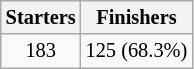<table class="wikitable" style="font-size:85%;">
<tr>
<th>Starters</th>
<th>Finishers</th>
</tr>
<tr>
<td align=center>183</td>
<td align=center>125 (68.3%)</td>
</tr>
</table>
